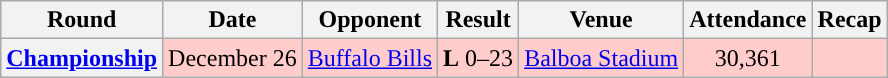<table class="wikitable" style="text-align:center">
<tr>
<th>Round</th>
<th>Date</th>
<th>Opponent</th>
<th>Result</th>
<th>Venue</th>
<th>Attendance</th>
<th>Recap</th>
</tr>
<tr style="background:#fcc">
<th><a href='#'>Championship</a></th>
<td>December 26</td>
<td><a href='#'>Buffalo Bills</a></td>
<td><strong>L</strong> 0–23</td>
<td><a href='#'>Balboa Stadium</a></td>
<td>30,361</td>
<td></td>
</tr>
</table>
